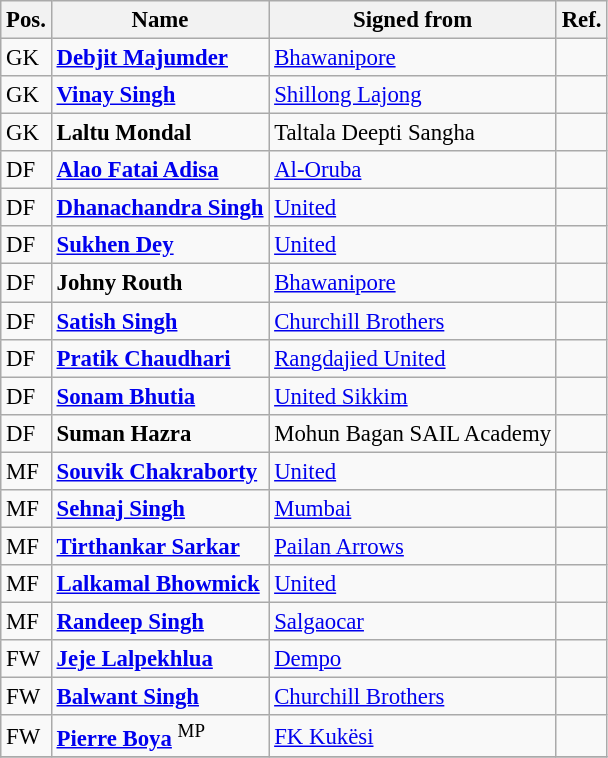<table class="wikitable" style="text-align:left; font-size:95%">
<tr>
<th>Pos.</th>
<th>Name</th>
<th>Signed from</th>
<th>Ref.</th>
</tr>
<tr>
<td>GK</td>
<td scope="row"> <strong><a href='#'>Debjit Majumder</a></strong></td>
<td> <a href='#'>Bhawanipore</a></td>
<td></td>
</tr>
<tr>
<td>GK</td>
<td scope="row"> <strong><a href='#'>Vinay Singh</a></strong></td>
<td> <a href='#'>Shillong Lajong</a></td>
<td></td>
</tr>
<tr>
<td>GK</td>
<td scope="row"> <strong>Laltu Mondal</strong></td>
<td> Taltala Deepti Sangha</td>
<td></td>
</tr>
<tr>
<td>DF</td>
<td scope="row"> <strong><a href='#'>Alao Fatai Adisa</a></strong></td>
<td> <a href='#'>Al-Oruba</a></td>
<td></td>
</tr>
<tr>
<td>DF</td>
<td scope="row"> <strong><a href='#'>Dhanachandra Singh</a></strong></td>
<td> <a href='#'>United</a></td>
<td></td>
</tr>
<tr>
<td>DF</td>
<td scope="row"> <strong><a href='#'>Sukhen Dey</a></strong></td>
<td> <a href='#'>United</a></td>
<td></td>
</tr>
<tr>
<td>DF</td>
<td scope="row"> <strong>Johny Routh</strong></td>
<td> <a href='#'>Bhawanipore</a></td>
<td></td>
</tr>
<tr>
<td>DF</td>
<td scope="row"> <strong><a href='#'>Satish Singh</a></strong></td>
<td> <a href='#'>Churchill Brothers</a></td>
<td></td>
</tr>
<tr>
<td>DF</td>
<td scope="row"> <strong><a href='#'>Pratik Chaudhari</a></strong></td>
<td> <a href='#'>Rangdajied United</a></td>
<td></td>
</tr>
<tr>
<td>DF</td>
<td scope="row"> <strong><a href='#'>Sonam Bhutia</a></strong></td>
<td> <a href='#'>United Sikkim</a></td>
<td></td>
</tr>
<tr>
<td>DF</td>
<td scope="row"> <strong>Suman Hazra</strong></td>
<td> Mohun Bagan SAIL Academy</td>
<td></td>
</tr>
<tr>
<td>MF</td>
<td scope="row"> <strong><a href='#'>Souvik Chakraborty</a></strong></td>
<td> <a href='#'>United</a></td>
<td></td>
</tr>
<tr>
<td>MF</td>
<td scope="row"> <strong><a href='#'>Sehnaj Singh</a></strong></td>
<td> <a href='#'>Mumbai</a></td>
<td></td>
</tr>
<tr>
<td>MF</td>
<td scope="row"> <strong><a href='#'>Tirthankar Sarkar</a></strong></td>
<td> <a href='#'>Pailan Arrows</a></td>
<td></td>
</tr>
<tr>
<td>MF</td>
<td scope="row"> <strong><a href='#'>Lalkamal Bhowmick</a></strong></td>
<td> <a href='#'>United</a></td>
<td></td>
</tr>
<tr>
<td>MF</td>
<td scope="row"> <strong><a href='#'>Randeep Singh</a></strong></td>
<td> <a href='#'>Salgaocar</a></td>
<td></td>
</tr>
<tr>
<td>FW</td>
<td scope="row"> <strong><a href='#'>Jeje Lalpekhlua</a></strong></td>
<td> <a href='#'>Dempo</a></td>
<td></td>
</tr>
<tr>
<td>FW</td>
<td scope="row"> <strong><a href='#'>Balwant Singh</a></strong></td>
<td> <a href='#'>Churchill Brothers</a></td>
<td></td>
</tr>
<tr>
<td>FW</td>
<td scope="row"> <strong><a href='#'>Pierre Boya</a></strong> <sup>MP</sup></td>
<td> <a href='#'>FK Kukësi</a></td>
<td></td>
</tr>
<tr>
</tr>
</table>
